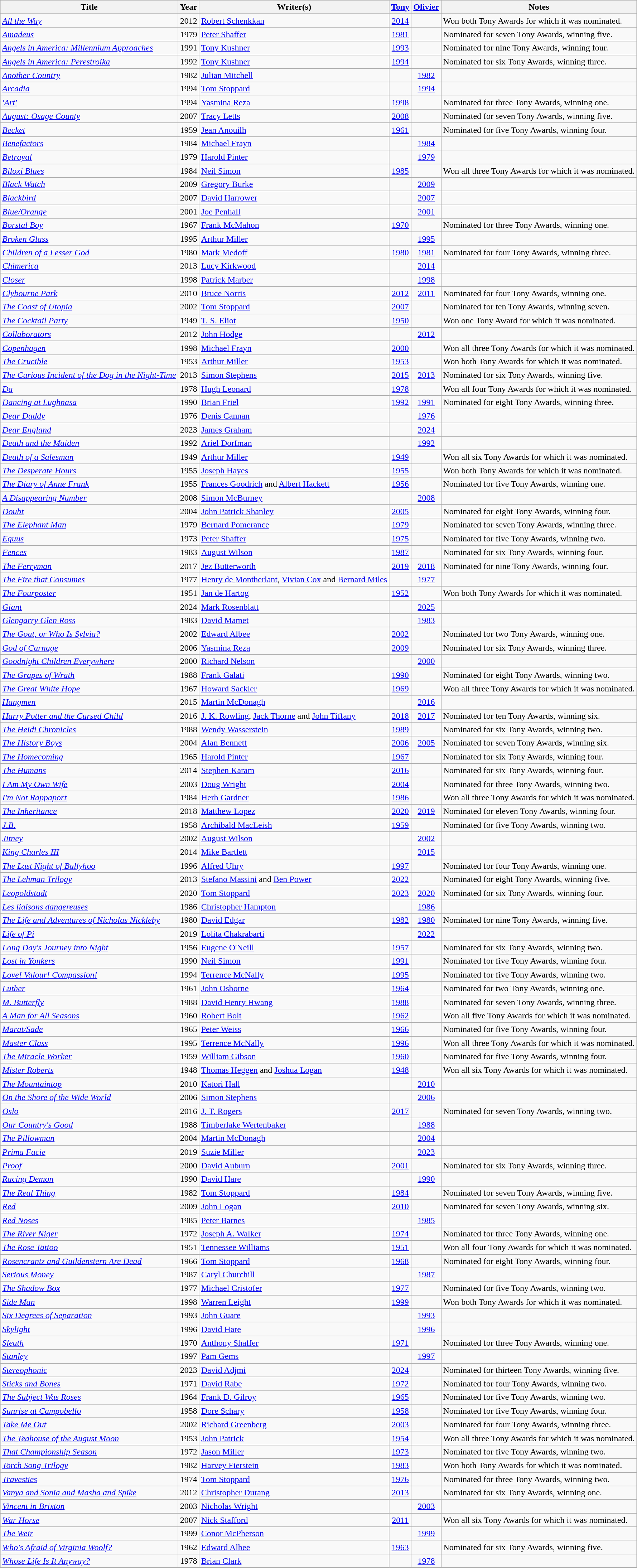<table class="wikitable sortable">
<tr>
<th>Title</th>
<th>Year</th>
<th>Writer(s)</th>
<th><a href='#'>Tony</a></th>
<th><a href='#'>Olivier</a></th>
<th>Notes</th>
</tr>
<tr>
<td><em><a href='#'>All the Way</a></em></td>
<td align="center">2012</td>
<td><a href='#'>Robert Schenkkan</a></td>
<td align="center"><a href='#'>2014</a></td>
<td></td>
<td>Won both Tony Awards for which it was nominated.</td>
</tr>
<tr>
<td><em><a href='#'>Amadeus</a></em></td>
<td align="center">1979</td>
<td><a href='#'>Peter Shaffer</a></td>
<td align="center"><a href='#'>1981</a></td>
<td></td>
<td>Nominated for seven Tony Awards, winning five.</td>
</tr>
<tr>
<td><em><a href='#'>Angels in America: Millennium Approaches</a></em></td>
<td align="center">1991</td>
<td><a href='#'>Tony Kushner</a></td>
<td align="center"><a href='#'>1993</a></td>
<td></td>
<td>Nominated for nine Tony Awards, winning four.</td>
</tr>
<tr>
<td><em><a href='#'>Angels in America: Perestroika</a></em></td>
<td align="center">1992</td>
<td><a href='#'>Tony Kushner</a></td>
<td align="center"><a href='#'>1994</a></td>
<td></td>
<td>Nominated for six Tony Awards, winning three.</td>
</tr>
<tr>
<td><em><a href='#'>Another Country</a></em></td>
<td align="center">1982</td>
<td><a href='#'>Julian Mitchell</a></td>
<td></td>
<td align="center"><a href='#'>1982</a></td>
<td></td>
</tr>
<tr>
<td><em><a href='#'>Arcadia</a></em></td>
<td align="center">1994</td>
<td><a href='#'>Tom Stoppard</a></td>
<td></td>
<td align="center"><a href='#'>1994</a></td>
<td></td>
</tr>
<tr>
<td><em><a href='#'>'Art'</a></em></td>
<td align="center">1994</td>
<td><a href='#'>Yasmina Reza</a></td>
<td align="center"><a href='#'>1998</a></td>
<td></td>
<td>Nominated for three Tony Awards, winning one.</td>
</tr>
<tr>
<td><em><a href='#'>August: Osage County</a></em></td>
<td align="center">2007</td>
<td><a href='#'>Tracy Letts</a></td>
<td align="center"><a href='#'>2008</a></td>
<td></td>
<td>Nominated for seven Tony Awards, winning five.</td>
</tr>
<tr>
<td><em><a href='#'>Becket</a></em></td>
<td align="center">1959</td>
<td><a href='#'>Jean Anouilh</a></td>
<td align="center"><a href='#'>1961</a></td>
<td></td>
<td>Nominated for five Tony Awards, winning four.</td>
</tr>
<tr>
<td><em><a href='#'>Benefactors</a></em></td>
<td align="center">1984</td>
<td><a href='#'>Michael Frayn</a></td>
<td></td>
<td align="center"><a href='#'>1984</a></td>
<td></td>
</tr>
<tr>
<td><em><a href='#'>Betrayal</a></em></td>
<td align="center">1979</td>
<td><a href='#'>Harold Pinter</a></td>
<td></td>
<td align="center"><a href='#'>1979</a></td>
<td></td>
</tr>
<tr>
<td><em><a href='#'>Biloxi Blues</a></em></td>
<td align="center">1984</td>
<td><a href='#'>Neil Simon</a></td>
<td align="center"><a href='#'>1985</a></td>
<td></td>
<td>Won all three Tony Awards for which it was nominated.</td>
</tr>
<tr>
<td><em><a href='#'>Black Watch</a></em></td>
<td align="center">2009</td>
<td><a href='#'>Gregory Burke</a></td>
<td></td>
<td align="center"><a href='#'>2009</a></td>
<td></td>
</tr>
<tr>
<td><em><a href='#'>Blackbird</a></em></td>
<td align="center">2007</td>
<td><a href='#'>David Harrower</a></td>
<td></td>
<td align="center"><a href='#'>2007</a></td>
<td></td>
</tr>
<tr>
<td><em><a href='#'>Blue/Orange</a></em></td>
<td align="center">2001</td>
<td><a href='#'>Joe Penhall</a></td>
<td></td>
<td align="center"><a href='#'>2001</a></td>
<td></td>
</tr>
<tr>
<td><em><a href='#'>Borstal Boy</a></em></td>
<td align="center">1967</td>
<td><a href='#'>Frank McMahon</a></td>
<td align="center"><a href='#'>1970</a></td>
<td></td>
<td>Nominated for three Tony Awards, winning one.</td>
</tr>
<tr>
<td><em><a href='#'>Broken Glass</a></em></td>
<td align="center">1995</td>
<td><a href='#'>Arthur Miller</a></td>
<td></td>
<td align="center"><a href='#'>1995</a></td>
<td></td>
</tr>
<tr>
<td><em><a href='#'>Children of a Lesser God</a></em></td>
<td align="center">1980</td>
<td><a href='#'>Mark Medoff</a></td>
<td align="center"><a href='#'>1980</a></td>
<td align="center"><a href='#'>1981</a></td>
<td>Nominated for four Tony Awards, winning three.</td>
</tr>
<tr>
<td><em><a href='#'>Chimerica</a></em></td>
<td align="center">2013</td>
<td><a href='#'>Lucy Kirkwood</a></td>
<td></td>
<td align="center"><a href='#'>2014</a></td>
<td></td>
</tr>
<tr>
<td><em><a href='#'>Closer</a></em></td>
<td align="center">1998</td>
<td><a href='#'>Patrick Marber</a></td>
<td></td>
<td align="center"><a href='#'>1998</a></td>
<td></td>
</tr>
<tr>
<td><em><a href='#'>Clybourne Park</a></em></td>
<td align="center">2010</td>
<td><a href='#'>Bruce Norris</a></td>
<td align="center"><a href='#'>2012</a></td>
<td align="center"><a href='#'>2011</a></td>
<td>Nominated for four Tony Awards, winning one.</td>
</tr>
<tr>
<td><em><a href='#'>The Coast of Utopia</a></em></td>
<td align="center">2002</td>
<td><a href='#'>Tom Stoppard</a></td>
<td align="center"><a href='#'>2007</a></td>
<td></td>
<td>Nominated for ten Tony Awards, winning seven.</td>
</tr>
<tr>
<td><em><a href='#'>The Cocktail Party</a></em></td>
<td align="center">1949</td>
<td><a href='#'>T. S. Eliot</a></td>
<td align="center"><a href='#'>1950</a></td>
<td></td>
<td>Won one Tony Award for which it was nominated.</td>
</tr>
<tr>
<td><em><a href='#'>Collaborators</a></em></td>
<td align="center">2012</td>
<td><a href='#'>John Hodge</a></td>
<td></td>
<td align="center"><a href='#'>2012</a></td>
<td></td>
</tr>
<tr>
<td><em><a href='#'>Copenhagen</a></em></td>
<td align="center">1998</td>
<td><a href='#'>Michael Frayn</a></td>
<td align="center"><a href='#'>2000</a></td>
<td></td>
<td>Won all three Tony Awards for which it was nominated.</td>
</tr>
<tr>
<td><em><a href='#'>The Crucible</a></em></td>
<td align="center">1953</td>
<td><a href='#'>Arthur Miller</a></td>
<td align="center"><a href='#'>1953</a></td>
<td></td>
<td>Won both Tony Awards for which it was nominated.</td>
</tr>
<tr>
<td><em><a href='#'>The Curious Incident of the Dog in the Night-Time</a></em></td>
<td align="center">2013</td>
<td><a href='#'>Simon Stephens</a></td>
<td align="center"><a href='#'>2015</a></td>
<td align="center"><a href='#'>2013</a></td>
<td>Nominated for six Tony Awards, winning five.</td>
</tr>
<tr>
<td><em><a href='#'>Da</a></em></td>
<td align="center">1978</td>
<td><a href='#'>Hugh Leonard</a></td>
<td align="center"><a href='#'>1978</a></td>
<td></td>
<td>Won all four Tony Awards for which it was nominated.</td>
</tr>
<tr>
<td><em><a href='#'>Dancing at Lughnasa</a></em></td>
<td align="center">1990</td>
<td><a href='#'>Brian Friel</a></td>
<td align="center"><a href='#'>1992</a></td>
<td align="center"><a href='#'>1991</a></td>
<td>Nominated for eight Tony Awards, winning three.</td>
</tr>
<tr>
<td><em><a href='#'>Dear Daddy</a></em></td>
<td align="center">1976</td>
<td><a href='#'>Denis Cannan</a></td>
<td></td>
<td align="center"><a href='#'>1976</a></td>
<td></td>
</tr>
<tr>
<td><em><a href='#'>Dear England</a></em></td>
<td align="center">2023</td>
<td><a href='#'>James Graham</a></td>
<td></td>
<td align="center"><a href='#'>2024</a></td>
<td></td>
</tr>
<tr>
<td><em><a href='#'>Death and the Maiden</a></em></td>
<td align="center">1992</td>
<td><a href='#'>Ariel Dorfman</a></td>
<td></td>
<td align="center"><a href='#'>1992</a></td>
<td></td>
</tr>
<tr>
<td><em><a href='#'>Death of a Salesman</a></em></td>
<td align="center">1949</td>
<td><a href='#'>Arthur Miller</a></td>
<td align="center"><a href='#'>1949</a></td>
<td></td>
<td>Won all six Tony Awards for which it was nominated.</td>
</tr>
<tr>
<td><em><a href='#'>The Desperate Hours</a></em></td>
<td align="center">1955</td>
<td><a href='#'>Joseph Hayes</a></td>
<td align="center"><a href='#'>1955</a></td>
<td></td>
<td>Won both Tony Awards for which it was nominated.</td>
</tr>
<tr>
<td><em><a href='#'>The Diary of Anne Frank</a></em></td>
<td align="center">1955</td>
<td><a href='#'>Frances Goodrich</a> and <a href='#'>Albert Hackett</a></td>
<td align="center"><a href='#'>1956</a></td>
<td></td>
<td>Nominated for five Tony Awards, winning one.</td>
</tr>
<tr>
<td><em><a href='#'>A Disappearing Number</a></em></td>
<td align="center">2008</td>
<td><a href='#'>Simon McBurney</a></td>
<td></td>
<td align="center"><a href='#'>2008</a></td>
<td></td>
</tr>
<tr>
<td><em><a href='#'>Doubt</a></em></td>
<td align="center">2004</td>
<td><a href='#'>John Patrick Shanley</a></td>
<td align="center"><a href='#'>2005</a></td>
<td></td>
<td>Nominated for eight Tony Awards, winning four.</td>
</tr>
<tr>
<td><em><a href='#'>The Elephant Man</a></em></td>
<td align="center">1979</td>
<td><a href='#'>Bernard Pomerance</a></td>
<td align="center"><a href='#'>1979</a></td>
<td></td>
<td>Nominated for seven Tony Awards, winning three.</td>
</tr>
<tr>
<td><em><a href='#'>Equus</a></em></td>
<td align="center">1973</td>
<td><a href='#'>Peter Shaffer</a></td>
<td align="center"><a href='#'>1975</a></td>
<td></td>
<td>Nominated for five Tony Awards, winning two.</td>
</tr>
<tr>
<td><em><a href='#'>Fences</a></em></td>
<td align="center">1983</td>
<td><a href='#'>August Wilson</a></td>
<td align="center"><a href='#'>1987</a></td>
<td></td>
<td>Nominated for six Tony Awards, winning four.</td>
</tr>
<tr>
<td><em><a href='#'>The Ferryman</a></em></td>
<td align="center">2017</td>
<td><a href='#'>Jez Butterworth</a></td>
<td align="center"><a href='#'>2019</a></td>
<td align="center"><a href='#'>2018</a></td>
<td>Nominated for nine Tony Awards, winning four.</td>
</tr>
<tr>
<td><em><a href='#'>The Fire that Consumes</a></em></td>
<td align="center">1977</td>
<td><a href='#'>Henry de Montherlant</a>, <a href='#'>Vivian Cox</a> and <a href='#'>Bernard Miles</a></td>
<td></td>
<td align="center"><a href='#'>1977</a></td>
<td></td>
</tr>
<tr>
<td><em><a href='#'>The Fourposter</a></em></td>
<td align="center">1951</td>
<td><a href='#'>Jan de Hartog</a></td>
<td align="center"><a href='#'>1952</a></td>
<td></td>
<td>Won both Tony Awards for which it was nominated.</td>
</tr>
<tr>
<td><em><a href='#'>Giant</a></em></td>
<td align="center">2024</td>
<td><a href='#'>Mark Rosenblatt</a></td>
<td></td>
<td align="center"><a href='#'>2025</a></td>
<td></td>
</tr>
<tr>
<td><em><a href='#'>Glengarry Glen Ross</a></em></td>
<td align="center">1983</td>
<td><a href='#'>David Mamet</a></td>
<td></td>
<td align="center"><a href='#'>1983</a></td>
<td></td>
</tr>
<tr>
<td><em><a href='#'>The Goat, or Who Is Sylvia?</a></em></td>
<td align="center">2002</td>
<td><a href='#'>Edward Albee</a></td>
<td align="center"><a href='#'>2002</a></td>
<td></td>
<td>Nominated for two Tony Awards, winning one.</td>
</tr>
<tr>
<td><em><a href='#'>God of Carnage</a></em></td>
<td align="center">2006</td>
<td><a href='#'>Yasmina Reza</a></td>
<td align="center"><a href='#'>2009</a></td>
<td></td>
<td>Nominated for six Tony Awards, winning three.</td>
</tr>
<tr>
<td><em><a href='#'>Goodnight Children Everywhere</a></em></td>
<td align="center">2000</td>
<td><a href='#'>Richard Nelson</a></td>
<td></td>
<td align="center"><a href='#'>2000</a></td>
<td></td>
</tr>
<tr>
<td><em><a href='#'>The Grapes of Wrath</a></em></td>
<td align="center">1988</td>
<td><a href='#'>Frank Galati</a></td>
<td align="center"><a href='#'>1990</a></td>
<td></td>
<td>Nominated for eight Tony Awards, winning two.</td>
</tr>
<tr>
<td><em><a href='#'>The Great White Hope</a></em></td>
<td align="center">1967</td>
<td><a href='#'>Howard Sackler</a></td>
<td align="center"><a href='#'>1969</a></td>
<td></td>
<td>Won all three Tony Awards for which it was nominated.</td>
</tr>
<tr>
<td><em><a href='#'>Hangmen</a></em></td>
<td align="center">2015</td>
<td><a href='#'>Martin McDonagh</a></td>
<td></td>
<td align="center"><a href='#'>2016</a></td>
<td></td>
</tr>
<tr>
<td><em><a href='#'>Harry Potter and the Cursed Child</a></em></td>
<td align="center">2016</td>
<td><a href='#'>J. K. Rowling</a>, <a href='#'>Jack Thorne</a> and <a href='#'>John Tiffany</a></td>
<td align="center"><a href='#'>2018</a></td>
<td align="center"><a href='#'>2017</a></td>
<td>Nominated for ten Tony Awards, winning six.</td>
</tr>
<tr>
<td><em><a href='#'>The Heidi Chronicles</a></em></td>
<td align="center">1988</td>
<td><a href='#'>Wendy Wasserstein</a></td>
<td align="center"><a href='#'>1989</a></td>
<td></td>
<td>Nominated for six Tony Awards, winning two.</td>
</tr>
<tr>
<td><em><a href='#'>The History Boys</a></em></td>
<td align="center">2004</td>
<td><a href='#'>Alan Bennett</a></td>
<td align="center"><a href='#'>2006</a></td>
<td align="center"><a href='#'>2005</a></td>
<td>Nominated for seven Tony Awards, winning six.</td>
</tr>
<tr>
<td><em><a href='#'>The Homecoming</a></em></td>
<td align="center">1965</td>
<td><a href='#'>Harold Pinter</a></td>
<td align="center"><a href='#'>1967</a></td>
<td></td>
<td>Nominated for six Tony Awards, winning four.</td>
</tr>
<tr>
<td><em><a href='#'>The Humans</a></em></td>
<td align="center">2014</td>
<td><a href='#'>Stephen Karam</a></td>
<td align="center"><a href='#'>2016</a></td>
<td></td>
<td>Nominated for six Tony Awards, winning four.</td>
</tr>
<tr>
<td><em><a href='#'>I Am My Own Wife</a></em></td>
<td align="center">2003</td>
<td><a href='#'>Doug Wright</a></td>
<td align="center"><a href='#'>2004</a></td>
<td></td>
<td>Nominated for three Tony Awards, winning two.</td>
</tr>
<tr>
<td><em><a href='#'>I'm Not Rappaport</a></em></td>
<td align="center">1984</td>
<td><a href='#'>Herb Gardner</a></td>
<td align="center"><a href='#'>1986</a></td>
<td></td>
<td>Won all three Tony Awards for which it was nominated.</td>
</tr>
<tr>
<td><em><a href='#'>The Inheritance</a></em></td>
<td align="center">2018</td>
<td><a href='#'>Matthew Lopez</a></td>
<td align="center"><a href='#'>2020</a></td>
<td align="center"><a href='#'>2019</a></td>
<td>Nominated for eleven Tony Awards, winning four.</td>
</tr>
<tr>
<td><em><a href='#'>J.B.</a></em></td>
<td align="center">1958</td>
<td><a href='#'>Archibald MacLeish</a></td>
<td align="center"><a href='#'>1959</a></td>
<td></td>
<td>Nominated for five Tony Awards, winning two.</td>
</tr>
<tr>
<td><em><a href='#'>Jitney</a></em></td>
<td align="center">2002</td>
<td><a href='#'>August Wilson</a></td>
<td></td>
<td align="center"><a href='#'>2002</a></td>
<td></td>
</tr>
<tr>
<td><em><a href='#'>King Charles III</a></em></td>
<td align="center">2014</td>
<td><a href='#'>Mike Bartlett</a></td>
<td></td>
<td align="center"><a href='#'>2015</a></td>
<td></td>
</tr>
<tr>
<td><em><a href='#'>The Last Night of Ballyhoo</a></em></td>
<td align="center">1996</td>
<td><a href='#'>Alfred Uhry</a></td>
<td align="center"><a href='#'>1997</a></td>
<td></td>
<td>Nominated for four Tony Awards, winning one.</td>
</tr>
<tr>
<td><em><a href='#'>The Lehman Trilogy</a></em></td>
<td align="center">2013</td>
<td><a href='#'>Stefano Massini</a> and <a href='#'>Ben Power</a></td>
<td align="center"><a href='#'>2022</a></td>
<td></td>
<td>Nominated for eight Tony Awards, winning five.</td>
</tr>
<tr>
<td><em><a href='#'>Leopoldstadt</a></em></td>
<td align="center">2020</td>
<td><a href='#'>Tom Stoppard</a></td>
<td align="center"><a href='#'>2023</a></td>
<td align="center"><a href='#'>2020</a></td>
<td>Nominated for six Tony Awards, winning four.</td>
</tr>
<tr>
<td><em><a href='#'>Les liaisons dangereuses</a></em></td>
<td align="center">1986</td>
<td><a href='#'>Christopher Hampton</a></td>
<td></td>
<td align="center"><a href='#'>1986</a></td>
<td></td>
</tr>
<tr>
<td><em><a href='#'>The Life and Adventures of Nicholas Nickleby</a></em></td>
<td align="center">1980</td>
<td><a href='#'>David Edgar</a></td>
<td align="center"><a href='#'>1982</a></td>
<td align="center"><a href='#'>1980</a></td>
<td>Nominated for nine Tony Awards, winning five.</td>
</tr>
<tr>
<td><em><a href='#'>Life of Pi</a></em></td>
<td align="center">2019</td>
<td><a href='#'>Lolita Chakrabarti</a></td>
<td></td>
<td align="center"><a href='#'>2022</a></td>
<td></td>
</tr>
<tr>
<td><em><a href='#'>Long Day's Journey into Night</a></em></td>
<td align="center">1956</td>
<td><a href='#'>Eugene O'Neill</a></td>
<td align="center"><a href='#'>1957</a></td>
<td></td>
<td>Nominated for six Tony Awards, winning two.</td>
</tr>
<tr>
<td><em><a href='#'>Lost in Yonkers</a></em></td>
<td align="center">1990</td>
<td><a href='#'>Neil Simon</a></td>
<td align="center"><a href='#'>1991</a></td>
<td></td>
<td>Nominated for five Tony Awards, winning four.</td>
</tr>
<tr>
<td><em><a href='#'>Love! Valour! Compassion!</a></em></td>
<td align="center">1994</td>
<td><a href='#'>Terrence McNally</a></td>
<td align="center"><a href='#'>1995</a></td>
<td></td>
<td>Nominated for five Tony Awards, winning two.</td>
</tr>
<tr>
<td><em><a href='#'>Luther</a></em></td>
<td align="center">1961</td>
<td><a href='#'>John Osborne</a></td>
<td align="center"><a href='#'>1964</a></td>
<td></td>
<td>Nominated for two Tony Awards, winning one.</td>
</tr>
<tr>
<td><em><a href='#'>M. Butterfly</a></em></td>
<td align="center">1988</td>
<td><a href='#'>David Henry Hwang</a></td>
<td align="center"><a href='#'>1988</a></td>
<td></td>
<td>Nominated for seven Tony Awards, winning three.</td>
</tr>
<tr>
<td><em><a href='#'>A Man for All Seasons</a></em></td>
<td align="center">1960</td>
<td><a href='#'>Robert Bolt</a></td>
<td align="center"><a href='#'>1962</a></td>
<td></td>
<td>Won all five Tony Awards for which it was nominated.</td>
</tr>
<tr>
<td><em><a href='#'>Marat/Sade</a></em></td>
<td align="center">1965</td>
<td><a href='#'>Peter Weiss</a></td>
<td align="center"><a href='#'>1966</a></td>
<td></td>
<td>Nominated for five Tony Awards, winning four.</td>
</tr>
<tr>
<td><em><a href='#'>Master Class</a></em></td>
<td align="center">1995</td>
<td><a href='#'>Terrence McNally</a></td>
<td align="center"><a href='#'>1996</a></td>
<td></td>
<td>Won all three Tony Awards for which it was nominated.</td>
</tr>
<tr>
<td><em><a href='#'>The Miracle Worker</a></em></td>
<td align="center">1959</td>
<td><a href='#'>William Gibson</a></td>
<td align="center"><a href='#'>1960</a></td>
<td></td>
<td>Nominated for five Tony Awards, winning four.</td>
</tr>
<tr>
<td><em><a href='#'>Mister Roberts</a></em></td>
<td align="center">1948</td>
<td><a href='#'>Thomas Heggen</a> and <a href='#'>Joshua Logan</a></td>
<td align="center"><a href='#'>1948</a></td>
<td></td>
<td>Won all six Tony Awards for which it was nominated.</td>
</tr>
<tr>
<td><em><a href='#'>The Mountaintop</a></em></td>
<td align="center">2010</td>
<td><a href='#'>Katori Hall</a></td>
<td></td>
<td align="center"><a href='#'>2010</a></td>
<td></td>
</tr>
<tr>
<td><em><a href='#'>On the Shore of the Wide World</a></em></td>
<td align="center">2006</td>
<td><a href='#'>Simon Stephens</a></td>
<td></td>
<td align="center"><a href='#'>2006</a></td>
<td></td>
</tr>
<tr>
<td><em><a href='#'>Oslo</a></em></td>
<td align="center">2016</td>
<td><a href='#'>J. T. Rogers</a></td>
<td align="center"><a href='#'>2017</a></td>
<td></td>
<td>Nominated for seven Tony Awards, winning two.</td>
</tr>
<tr>
<td><em><a href='#'>Our Country's Good</a></em></td>
<td align="center">1988</td>
<td><a href='#'>Timberlake Wertenbaker</a></td>
<td></td>
<td align="center"><a href='#'>1988</a></td>
<td></td>
</tr>
<tr>
<td><em><a href='#'>The Pillowman</a></em></td>
<td align="center">2004</td>
<td><a href='#'>Martin McDonagh</a></td>
<td></td>
<td align="center"><a href='#'>2004</a></td>
<td></td>
</tr>
<tr>
<td><em><a href='#'>Prima Facie</a></em></td>
<td align="center">2019</td>
<td><a href='#'>Suzie Miller</a></td>
<td></td>
<td align="center"><a href='#'>2023</a></td>
<td></td>
</tr>
<tr>
<td><em><a href='#'>Proof</a></em></td>
<td align="center">2000</td>
<td><a href='#'>David Auburn</a></td>
<td align="center"><a href='#'>2001</a></td>
<td></td>
<td>Nominated for six Tony Awards, winning three.</td>
</tr>
<tr>
<td><em><a href='#'>Racing Demon</a></em></td>
<td align="center">1990</td>
<td><a href='#'>David Hare</a></td>
<td></td>
<td align="center"><a href='#'>1990</a></td>
<td></td>
</tr>
<tr>
<td><em><a href='#'>The Real Thing</a></em></td>
<td align="center">1982</td>
<td><a href='#'>Tom Stoppard</a></td>
<td align="center"><a href='#'>1984</a></td>
<td></td>
<td>Nominated for seven Tony Awards, winning five.</td>
</tr>
<tr>
<td><em><a href='#'>Red</a></em></td>
<td align="center">2009</td>
<td><a href='#'>John Logan</a></td>
<td align="center"><a href='#'>2010</a></td>
<td></td>
<td>Nominated for seven Tony Awards, winning six.</td>
</tr>
<tr>
<td><em><a href='#'>Red Noses</a></em></td>
<td align="center">1985</td>
<td><a href='#'>Peter Barnes</a></td>
<td></td>
<td align="center"><a href='#'>1985</a></td>
<td></td>
</tr>
<tr>
<td><em><a href='#'>The River Niger</a></em></td>
<td align="center">1972</td>
<td><a href='#'>Joseph A. Walker</a></td>
<td align="center"><a href='#'>1974</a></td>
<td></td>
<td>Nominated for three Tony Awards, winning one.</td>
</tr>
<tr>
<td><em><a href='#'>The Rose Tattoo</a></em></td>
<td align="center">1951</td>
<td><a href='#'>Tennessee Williams</a></td>
<td align="center"><a href='#'>1951</a></td>
<td></td>
<td>Won all four Tony Awards for which it was nominated.</td>
</tr>
<tr>
<td><em><a href='#'>Rosencrantz and Guildenstern Are Dead</a></em></td>
<td align="center">1966</td>
<td><a href='#'>Tom Stoppard</a></td>
<td align="center"><a href='#'>1968</a></td>
<td></td>
<td>Nominated for eight Tony Awards, winning four.</td>
</tr>
<tr>
<td><em><a href='#'>Serious Money</a></em></td>
<td align="center">1987</td>
<td><a href='#'>Caryl Churchill</a></td>
<td></td>
<td align="center"><a href='#'>1987</a></td>
<td></td>
</tr>
<tr>
<td><em><a href='#'>The Shadow Box</a></em></td>
<td align="center">1977</td>
<td><a href='#'>Michael Cristofer</a></td>
<td align="center"><a href='#'>1977</a></td>
<td></td>
<td>Nominated for five Tony Awards, winning two.</td>
</tr>
<tr>
<td><em><a href='#'>Side Man</a></em></td>
<td align="center">1998</td>
<td><a href='#'>Warren Leight</a></td>
<td align="center"><a href='#'>1999</a></td>
<td></td>
<td>Won both Tony Awards for which it was nominated.</td>
</tr>
<tr>
<td><em><a href='#'>Six Degrees of Separation</a></em></td>
<td align="center">1993</td>
<td><a href='#'>John Guare</a></td>
<td></td>
<td align="center"><a href='#'>1993</a></td>
<td></td>
</tr>
<tr>
<td><em><a href='#'>Skylight</a></em></td>
<td align="center">1996</td>
<td><a href='#'>David Hare</a></td>
<td></td>
<td align="center"><a href='#'>1996</a></td>
<td></td>
</tr>
<tr>
<td><em><a href='#'>Sleuth</a></em></td>
<td align="center">1970</td>
<td><a href='#'>Anthony Shaffer</a></td>
<td align="center"><a href='#'>1971</a></td>
<td></td>
<td>Nominated for three Tony Awards, winning one.</td>
</tr>
<tr>
<td><em><a href='#'>Stanley</a></em></td>
<td align="center">1997</td>
<td><a href='#'>Pam Gems</a></td>
<td></td>
<td align="center"><a href='#'>1997</a></td>
<td></td>
</tr>
<tr>
<td><em><a href='#'>Stereophonic</a></em></td>
<td align="center">2023</td>
<td><a href='#'>David Adjmi</a></td>
<td align="center"><a href='#'>2024</a></td>
<td></td>
<td>Nominated for thirteen Tony Awards, winning five.</td>
</tr>
<tr>
<td><em><a href='#'>Sticks and Bones</a></em></td>
<td align="center">1971</td>
<td><a href='#'>David Rabe</a></td>
<td align="center"><a href='#'>1972</a></td>
<td></td>
<td>Nominated for four Tony Awards, winning two.</td>
</tr>
<tr>
<td><em><a href='#'>The Subject Was Roses</a></em></td>
<td align="center">1964</td>
<td><a href='#'>Frank D. Gilroy</a></td>
<td align="center"><a href='#'>1965</a></td>
<td></td>
<td>Nominated for five Tony Awards, winning two.</td>
</tr>
<tr>
<td><em><a href='#'>Sunrise at Campobello</a></em></td>
<td align="center">1958</td>
<td><a href='#'>Dore Schary</a></td>
<td align="center"><a href='#'>1958</a></td>
<td></td>
<td>Nominated for five Tony Awards, winning four.</td>
</tr>
<tr>
<td><em><a href='#'>Take Me Out</a></em></td>
<td align="center">2002</td>
<td><a href='#'>Richard Greenberg</a></td>
<td align="center"><a href='#'>2003</a></td>
<td></td>
<td>Nominated for four Tony Awards, winning three.</td>
</tr>
<tr>
<td><em><a href='#'>The Teahouse of the August Moon</a></em></td>
<td align="center">1953</td>
<td><a href='#'>John Patrick</a></td>
<td align="center"><a href='#'>1954</a></td>
<td></td>
<td>Won all three Tony Awards for which it was nominated.</td>
</tr>
<tr>
<td><em><a href='#'>That Championship Season</a></em></td>
<td align="center">1972</td>
<td><a href='#'>Jason Miller</a></td>
<td align="center"><a href='#'>1973</a></td>
<td></td>
<td>Nominated for five Tony Awards, winning two.</td>
</tr>
<tr>
<td><em><a href='#'>Torch Song Trilogy</a></em></td>
<td align="center">1982</td>
<td><a href='#'>Harvey Fierstein</a></td>
<td align="center"><a href='#'>1983</a></td>
<td></td>
<td>Won both Tony Awards for which it was nominated.</td>
</tr>
<tr>
<td><em><a href='#'>Travesties</a></em></td>
<td align="center">1974</td>
<td><a href='#'>Tom Stoppard</a></td>
<td align="center"><a href='#'>1976</a></td>
<td></td>
<td>Nominated for three Tony Awards, winning two.</td>
</tr>
<tr>
<td><em><a href='#'>Vanya and Sonia and Masha and Spike</a></em></td>
<td align="center">2012</td>
<td><a href='#'>Christopher Durang</a></td>
<td align="center"><a href='#'>2013</a></td>
<td></td>
<td>Nominated for six Tony Awards, winning one.</td>
</tr>
<tr>
<td><em><a href='#'>Vincent in Brixton</a></em></td>
<td align="center">2003</td>
<td><a href='#'>Nicholas Wright</a></td>
<td></td>
<td align="center"><a href='#'>2003</a></td>
<td></td>
</tr>
<tr>
<td><em><a href='#'>War Horse</a></em></td>
<td align="center">2007</td>
<td><a href='#'>Nick Stafford</a></td>
<td align="center"><a href='#'>2011</a></td>
<td></td>
<td>Won all six Tony Awards for which it was nominated.</td>
</tr>
<tr>
<td><em><a href='#'>The Weir</a></em></td>
<td align="center">1999</td>
<td><a href='#'>Conor McPherson</a></td>
<td></td>
<td align="center"><a href='#'>1999</a></td>
<td></td>
</tr>
<tr>
<td><em><a href='#'>Who's Afraid of Virginia Woolf?</a></em></td>
<td align="center">1962</td>
<td><a href='#'>Edward Albee</a></td>
<td align="center"><a href='#'>1963</a></td>
<td></td>
<td>Nominated for six Tony Awards, winning five.</td>
</tr>
<tr>
<td><em><a href='#'>Whose Life Is It Anyway?</a></em></td>
<td align="center">1978</td>
<td><a href='#'>Brian Clark</a></td>
<td></td>
<td align="center"><a href='#'>1978</a></td>
<td></td>
</tr>
</table>
